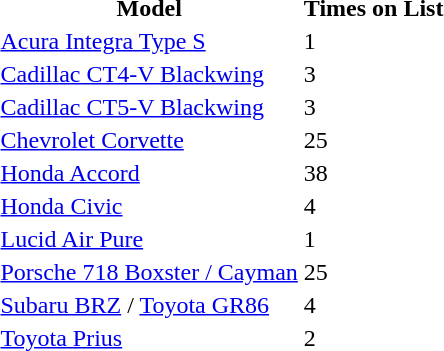<table>
<tr>
<th>Model</th>
<th>Times on List</th>
</tr>
<tr>
<td><a href='#'>Acura Integra Type S</a></td>
<td>1</td>
</tr>
<tr>
<td><a href='#'>Cadillac CT4-V Blackwing</a></td>
<td>3</td>
</tr>
<tr>
<td><a href='#'>Cadillac CT5-V Blackwing</a></td>
<td>3</td>
</tr>
<tr>
<td><a href='#'>Chevrolet Corvette</a></td>
<td>25</td>
</tr>
<tr>
<td><a href='#'>Honda Accord</a></td>
<td>38</td>
</tr>
<tr>
<td><a href='#'>Honda Civic</a></td>
<td>4</td>
</tr>
<tr>
<td><a href='#'>Lucid Air Pure</a></td>
<td>1</td>
</tr>
<tr>
<td><a href='#'>Porsche 718 Boxster / Cayman</a></td>
<td>25</td>
</tr>
<tr>
<td><a href='#'>Subaru BRZ</a> / <a href='#'>Toyota GR86</a></td>
<td>4</td>
</tr>
<tr>
<td><a href='#'>Toyota Prius</a></td>
<td>2</td>
</tr>
<tr>
</tr>
</table>
